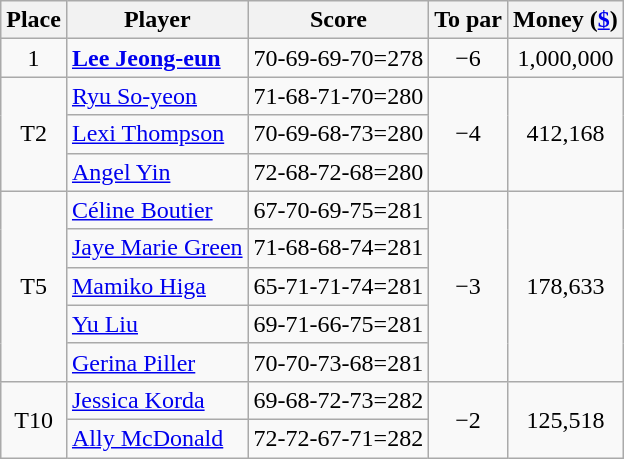<table class="wikitable">
<tr>
<th>Place</th>
<th>Player</th>
<th>Score</th>
<th>To par</th>
<th>Money (<a href='#'>$</a>)</th>
</tr>
<tr>
<td align=center>1</td>
<td> <strong><a href='#'>Lee Jeong-eun</a></strong></td>
<td>70-69-69-70=278</td>
<td align=center>−6</td>
<td align=center>1,000,000</td>
</tr>
<tr>
<td rowspan=3 align=center>T2</td>
<td> <a href='#'>Ryu So-yeon</a></td>
<td>71-68-71-70=280</td>
<td rowspan=3 align=center>−4</td>
<td rowspan=3 align=center>412,168</td>
</tr>
<tr>
<td> <a href='#'>Lexi Thompson</a></td>
<td>70-69-68-73=280</td>
</tr>
<tr>
<td> <a href='#'>Angel Yin</a></td>
<td>72-68-72-68=280</td>
</tr>
<tr>
<td rowspan=5 align=center>T5</td>
<td> <a href='#'>Céline Boutier</a></td>
<td>67-70-69-75=281</td>
<td rowspan=5 align=center>−3</td>
<td rowspan=5 align=center>178,633</td>
</tr>
<tr>
<td> <a href='#'>Jaye Marie Green</a></td>
<td>71-68-68-74=281</td>
</tr>
<tr>
<td> <a href='#'>Mamiko Higa</a></td>
<td>65-71-71-74=281</td>
</tr>
<tr>
<td> <a href='#'>Yu Liu</a></td>
<td>69-71-66-75=281</td>
</tr>
<tr>
<td> <a href='#'>Gerina Piller</a></td>
<td>70-70-73-68=281</td>
</tr>
<tr>
<td rowspan=2 align=center>T10</td>
<td> <a href='#'>Jessica Korda</a></td>
<td>69-68-72-73=282</td>
<td rowspan=2 align=center>−2</td>
<td rowspan=2 align=center>125,518</td>
</tr>
<tr>
<td> <a href='#'>Ally McDonald</a></td>
<td>72-72-67-71=282</td>
</tr>
</table>
